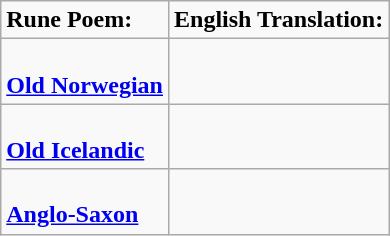<table class="wikitable">
<tr>
<td><strong>Rune Poem:</strong></td>
<td><strong>English Translation:</strong></td>
</tr>
<tr>
<td><br><strong><a href='#'>Old Norwegian</a></strong>
</td>
<td><br></td>
</tr>
<tr>
<td><br><strong><a href='#'>Old Icelandic</a></strong>
</td>
<td><br></td>
</tr>
<tr>
<td><br><strong><a href='#'>Anglo-Saxon</a></strong>
</td>
<td><br></td>
</tr>
</table>
